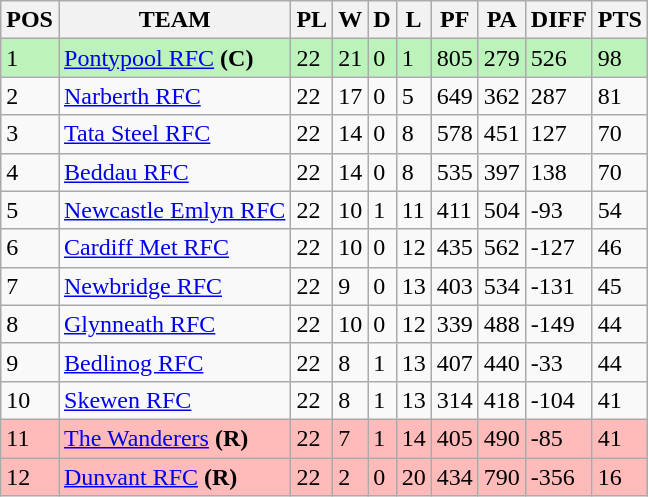<table class="wikitable">
<tr>
<th>POS</th>
<th>TEAM</th>
<th>PL</th>
<th>W</th>
<th>D</th>
<th>L</th>
<th>PF</th>
<th>PA</th>
<th>DIFF</th>
<th>PTS</th>
</tr>
<tr>
<td style="background: #bcf3bb">1</td>
<td style="background: #bcf3bb"><a href='#'>Pontypool RFC</a> <strong>(C)</strong></td>
<td style="background: #bcf3bb">22</td>
<td style="background: #bcf3bb">21</td>
<td style="background: #bcf3bb">0</td>
<td style="background: #bcf3bb">1</td>
<td style="background: #bcf3bb">805</td>
<td style="background: #bcf3bb">279</td>
<td style="background: #bcf3bb">526</td>
<td style="background: #bcf3bb">98</td>
</tr>
<tr>
<td>2</td>
<td><a href='#'>Narberth RFC</a></td>
<td>22</td>
<td>17</td>
<td>0</td>
<td>5</td>
<td>649</td>
<td>362</td>
<td>287</td>
<td>81</td>
</tr>
<tr>
<td>3</td>
<td><a href='#'>Tata Steel RFC</a></td>
<td>22</td>
<td>14</td>
<td>0</td>
<td>8</td>
<td>578</td>
<td>451</td>
<td>127</td>
<td>70</td>
</tr>
<tr>
<td>4</td>
<td><a href='#'>Beddau RFC</a></td>
<td>22</td>
<td>14</td>
<td>0</td>
<td>8</td>
<td>535</td>
<td>397</td>
<td>138</td>
<td>70</td>
</tr>
<tr>
<td>5</td>
<td><a href='#'>Newcastle Emlyn RFC</a></td>
<td>22</td>
<td>10</td>
<td>1</td>
<td>11</td>
<td>411</td>
<td>504</td>
<td>-93</td>
<td>54</td>
</tr>
<tr>
<td>6</td>
<td><a href='#'>Cardiff Met RFC</a></td>
<td>22</td>
<td>10</td>
<td>0</td>
<td>12</td>
<td>435</td>
<td>562</td>
<td>-127</td>
<td>46</td>
</tr>
<tr>
<td>7</td>
<td><a href='#'>Newbridge RFC</a></td>
<td>22</td>
<td>9</td>
<td>0</td>
<td>13</td>
<td>403</td>
<td>534</td>
<td>-131</td>
<td>45</td>
</tr>
<tr>
<td>8</td>
<td><a href='#'>Glynneath RFC</a></td>
<td>22</td>
<td>10</td>
<td>0</td>
<td>12</td>
<td>339</td>
<td>488</td>
<td>-149</td>
<td>44</td>
</tr>
<tr>
<td>9</td>
<td><a href='#'>Bedlinog RFC</a></td>
<td>22</td>
<td>8</td>
<td>1</td>
<td>13</td>
<td>407</td>
<td>440</td>
<td>-33</td>
<td>44</td>
</tr>
<tr>
<td>10</td>
<td><a href='#'>Skewen RFC</a></td>
<td>22</td>
<td>8</td>
<td>1</td>
<td>13</td>
<td>314</td>
<td>418</td>
<td>-104</td>
<td>41</td>
</tr>
<tr>
<td style="background: #ffbbba">11</td>
<td style="background: #ffbbba"><a href='#'>The Wanderers</a> <strong>(R)</strong></td>
<td style="background: #ffbbba">22</td>
<td style="background: #ffbbba">7</td>
<td style="background: #ffbbba">1</td>
<td style="background: #ffbbba">14</td>
<td style="background: #ffbbba">405</td>
<td style="background: #ffbbba">490</td>
<td style="background: #ffbbba">-85</td>
<td style="background: #ffbbba">41</td>
</tr>
<tr>
<td style="background: #ffbbba">12</td>
<td style="background: #ffbbba"><a href='#'>Dunvant RFC</a> <strong>(R)</strong></td>
<td style="background: #ffbbba">22</td>
<td style="background: #ffbbba">2</td>
<td style="background: #ffbbba">0</td>
<td style="background: #ffbbba">20</td>
<td style="background: #ffbbba">434</td>
<td style="background: #ffbbba">790</td>
<td style="background: #ffbbba">-356</td>
<td style="background: #ffbbba">16</td>
</tr>
</table>
